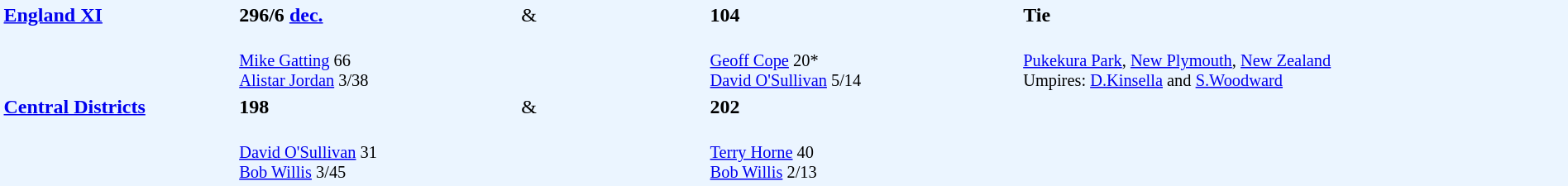<table width="100%" style="background: #EBF5FF">
<tr>
<td width="15%" valign="top" rowspan="2"><strong><a href='#'>England XI</a></strong></td>
<td width="18%"><strong>296/6 <a href='#'>dec.</a></strong></td>
<td width="12%">&</td>
<td width="20%"><strong>104</strong></td>
<td width="35%"><strong>Tie</strong></td>
</tr>
<tr>
<td style="font-size: 85%;" valign="top"><br><a href='#'>Mike Gatting</a> 66<br>
<a href='#'>Alistar Jordan</a> 3/38</td>
<td></td>
<td style="font-size: 85%;"><br><a href='#'>Geoff Cope</a> 20*<br>
<a href='#'>David O'Sullivan</a> 5/14</td>
<td valign="top" style="font-size: 85%;" rowspan="3"><br><a href='#'>Pukekura Park</a>, <a href='#'>New Plymouth</a>, <a href='#'>New Zealand</a><br>
Umpires: <a href='#'>D.Kinsella</a> and <a href='#'>S.Woodward</a></td>
</tr>
<tr>
<td valign="top" rowspan="2"><strong><a href='#'>Central Districts</a></strong></td>
<td><strong>198</strong></td>
<td>&</td>
<td><strong>202</strong></td>
</tr>
<tr>
<td style="font-size: 85%;"><br><a href='#'>David O'Sullivan</a> 31<br>
<a href='#'>Bob Willis</a> 3/45</td>
<td></td>
<td valign="top" style="font-size: 85%;"><br><a href='#'>Terry Horne</a> 40<br>
<a href='#'>Bob Willis</a> 2/13</td>
</tr>
</table>
